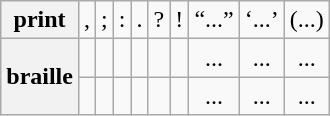<table class="wikitable">
<tr align=center>
<th>print</th>
<td>,</td>
<td>;</td>
<td>:</td>
<td>.</td>
<td>?</td>
<td>!</td>
<td>“...”</td>
<td>‘...’</td>
<td>(...)</td>
</tr>
<tr align=center>
<th rowspan=2>braille</th>
<td></td>
<td></td>
<td></td>
<td></td>
<td></td>
<td></td>
<td>...</td>
<td>...</td>
<td>...</td>
</tr>
<tr align=center>
<td></td>
<td></td>
<td></td>
<td></td>
<td></td>
<td></td>
<td>...</td>
<td>...</td>
<td>...</td>
</tr>
</table>
